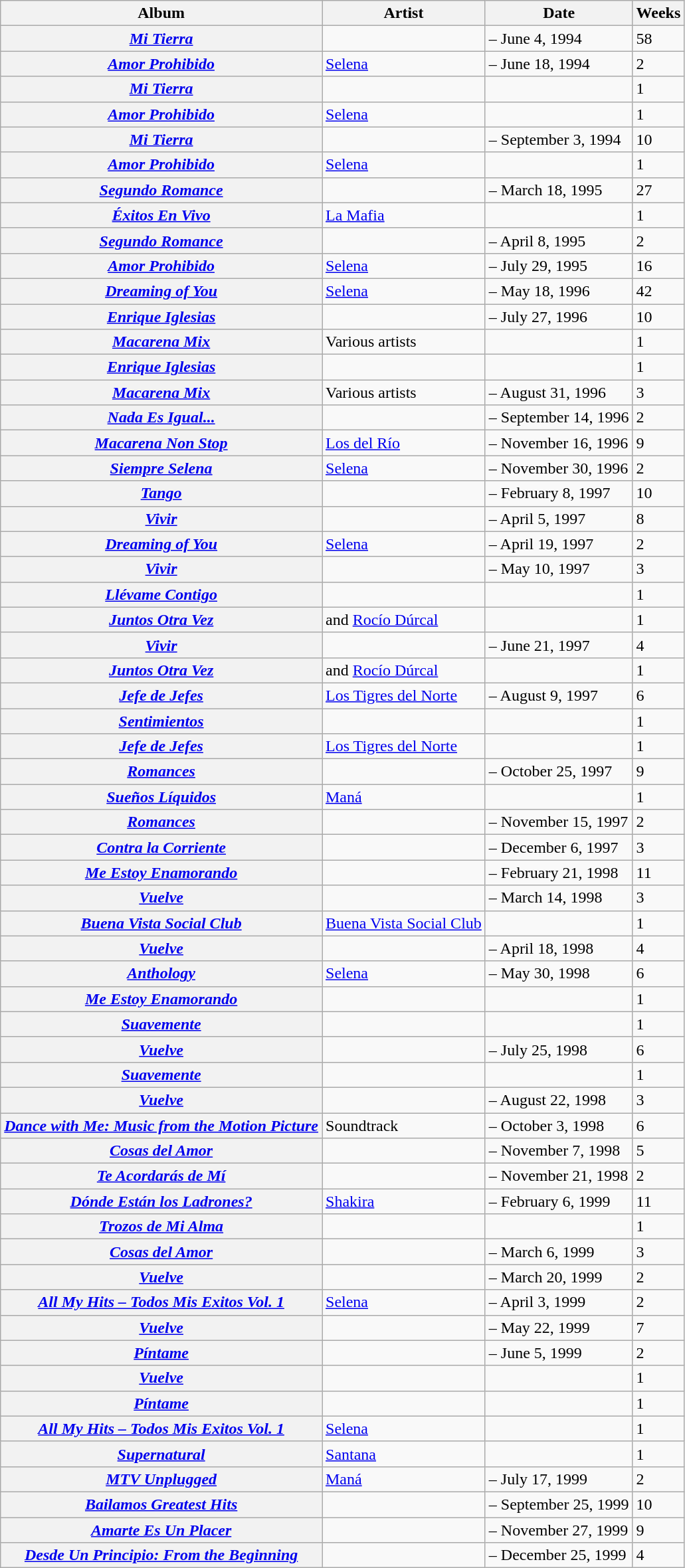<table class="wikitable sortable plainrowheaders">
<tr>
<th scope="col">Album</th>
<th scope="col">Artist</th>
<th scope="col">Date</th>
<th scope="col">Weeks</th>
</tr>
<tr>
<th scope="row"><em><a href='#'>Mi Tierra</a></em></th>
<td></td>
<td> – June 4, 1994</td>
<td>58</td>
</tr>
<tr>
<th scope="row"><em><a href='#'>Amor Prohibido</a></em></th>
<td><a href='#'>Selena</a></td>
<td> – June 18, 1994</td>
<td>2</td>
</tr>
<tr>
<th scope="row"><em><a href='#'>Mi Tierra</a></em></th>
<td></td>
<td></td>
<td>1</td>
</tr>
<tr>
<th scope="row"><em><a href='#'>Amor Prohibido</a></em></th>
<td><a href='#'>Selena</a></td>
<td></td>
<td>1</td>
</tr>
<tr>
<th scope="row"><em><a href='#'>Mi Tierra</a></em></th>
<td></td>
<td> – September 3, 1994</td>
<td>10</td>
</tr>
<tr>
<th scope="row"><em><a href='#'>Amor Prohibido</a></em></th>
<td><a href='#'>Selena</a></td>
<td></td>
<td>1</td>
</tr>
<tr>
<th scope="row"><em><a href='#'>Segundo Romance</a></em></th>
<td></td>
<td> – March 18, 1995</td>
<td>27</td>
</tr>
<tr>
<th scope="row"><em><a href='#'>Éxitos En Vivo</a></em></th>
<td><a href='#'>La Mafia</a></td>
<td></td>
<td>1</td>
</tr>
<tr>
<th scope="row"><em><a href='#'>Segundo Romance</a></em></th>
<td></td>
<td> – April 8, 1995</td>
<td>2</td>
</tr>
<tr>
<th scope="row"><em><a href='#'>Amor Prohibido</a></em></th>
<td><a href='#'>Selena</a></td>
<td> – July 29, 1995</td>
<td>16</td>
</tr>
<tr>
<th scope="row"><em><a href='#'>Dreaming of You</a></em></th>
<td><a href='#'>Selena</a></td>
<td> – May 18, 1996</td>
<td>42</td>
</tr>
<tr>
<th scope="row"><em><a href='#'>Enrique Iglesias</a></em></th>
<td></td>
<td> – July 27, 1996</td>
<td>10</td>
</tr>
<tr>
<th scope="row"><em><a href='#'>Macarena Mix</a></em></th>
<td>Various artists</td>
<td></td>
<td>1</td>
</tr>
<tr>
<th scope="row"><em><a href='#'>Enrique Iglesias</a></em></th>
<td></td>
<td></td>
<td>1</td>
</tr>
<tr>
<th scope="row"><em><a href='#'>Macarena Mix</a></em></th>
<td>Various artists</td>
<td> – August 31, 1996</td>
<td>3</td>
</tr>
<tr>
<th scope="row"><em><a href='#'>Nada Es Igual...</a></em></th>
<td></td>
<td> – September 14, 1996</td>
<td>2</td>
</tr>
<tr>
<th scope="row"><em><a href='#'>Macarena Non Stop</a></em></th>
<td><a href='#'>Los del Río</a></td>
<td> – November 16, 1996</td>
<td>9</td>
</tr>
<tr>
<th scope="row"><em><a href='#'>Siempre Selena</a></em></th>
<td><a href='#'>Selena</a></td>
<td> – November 30, 1996</td>
<td>2</td>
</tr>
<tr>
<th scope="row"><em><a href='#'>Tango</a></em></th>
<td></td>
<td> – February 8, 1997</td>
<td>10</td>
</tr>
<tr>
<th scope="row"><em><a href='#'>Vivir</a></em></th>
<td></td>
<td> – April 5, 1997</td>
<td>8</td>
</tr>
<tr>
<th scope="row"><em><a href='#'>Dreaming of You</a></em></th>
<td><a href='#'>Selena</a></td>
<td> – April 19, 1997</td>
<td>2</td>
</tr>
<tr>
<th scope="row"><em><a href='#'>Vivir</a></em></th>
<td></td>
<td> – May 10, 1997</td>
<td>3</td>
</tr>
<tr>
<th scope="row"><em><a href='#'>Llévame Contigo</a></em></th>
<td></td>
<td></td>
<td>1</td>
</tr>
<tr>
<th scope="row"><em><a href='#'>Juntos Otra Vez</a></em></th>
<td> and <a href='#'>Rocío Dúrcal</a></td>
<td></td>
<td>1</td>
</tr>
<tr>
<th scope="row"><em><a href='#'>Vivir</a></em></th>
<td></td>
<td> – June 21, 1997</td>
<td>4</td>
</tr>
<tr>
<th scope="row"><em><a href='#'>Juntos Otra Vez</a></em></th>
<td> and <a href='#'>Rocío Dúrcal</a></td>
<td></td>
<td>1</td>
</tr>
<tr>
<th scope="row"><em><a href='#'>Jefe de Jefes</a></em></th>
<td><a href='#'>Los Tigres del Norte</a></td>
<td> – August 9, 1997</td>
<td>6</td>
</tr>
<tr>
<th scope="row"><em><a href='#'>Sentimientos</a></em></th>
<td></td>
<td></td>
<td>1</td>
</tr>
<tr>
<th scope="row"><em><a href='#'>Jefe de Jefes</a></em></th>
<td><a href='#'>Los Tigres del Norte</a></td>
<td></td>
<td>1</td>
</tr>
<tr>
<th scope="row"><em><a href='#'>Romances</a></em></th>
<td></td>
<td> – October 25, 1997</td>
<td>9</td>
</tr>
<tr>
<th scope="row"><em><a href='#'>Sueños Líquidos</a></em></th>
<td><a href='#'>Maná</a></td>
<td></td>
<td>1</td>
</tr>
<tr>
<th scope="row"><em><a href='#'>Romances</a></em></th>
<td></td>
<td> – November 15, 1997</td>
<td>2</td>
</tr>
<tr>
<th scope="row"><em><a href='#'>Contra la Corriente</a></em></th>
<td></td>
<td> – December 6, 1997</td>
<td>3</td>
</tr>
<tr>
<th scope="row"><em><a href='#'>Me Estoy Enamorando</a></em></th>
<td></td>
<td> – February 21, 1998</td>
<td>11</td>
</tr>
<tr>
<th scope="row"><em><a href='#'>Vuelve</a></em></th>
<td></td>
<td> – March 14, 1998</td>
<td>3</td>
</tr>
<tr>
<th scope="row"><em><a href='#'>Buena Vista Social Club</a></em></th>
<td><a href='#'>Buena Vista Social Club</a></td>
<td></td>
<td>1</td>
</tr>
<tr>
<th scope="row"><em><a href='#'>Vuelve</a></em></th>
<td></td>
<td> – April 18, 1998</td>
<td>4</td>
</tr>
<tr>
<th scope="row"><em><a href='#'>Anthology</a></em></th>
<td><a href='#'>Selena</a></td>
<td> – May 30, 1998</td>
<td>6</td>
</tr>
<tr>
<th scope="row"><em><a href='#'>Me Estoy Enamorando</a></em></th>
<td></td>
<td></td>
<td>1</td>
</tr>
<tr>
<th scope="row"><em><a href='#'>Suavemente</a></em></th>
<td></td>
<td></td>
<td>1</td>
</tr>
<tr>
<th scope="row"><em><a href='#'>Vuelve</a></em></th>
<td></td>
<td> – July 25, 1998</td>
<td>6</td>
</tr>
<tr>
<th scope="row"><em><a href='#'>Suavemente</a></em></th>
<td></td>
<td></td>
<td>1</td>
</tr>
<tr>
<th scope="row"><em><a href='#'>Vuelve</a></em></th>
<td></td>
<td> – August 22, 1998</td>
<td>3</td>
</tr>
<tr>
<th scope="row"><em><a href='#'>Dance with Me: Music from the Motion Picture</a></em></th>
<td>Soundtrack</td>
<td> – October 3, 1998</td>
<td>6</td>
</tr>
<tr>
<th scope="row"><em><a href='#'>Cosas del Amor</a></em></th>
<td></td>
<td> – November 7, 1998</td>
<td>5</td>
</tr>
<tr>
<th scope="row"><em><a href='#'>Te Acordarás de Mí</a></em></th>
<td></td>
<td> – November 21, 1998</td>
<td>2</td>
</tr>
<tr>
<th scope="row"><em><a href='#'>Dónde Están los Ladrones?</a></em></th>
<td><a href='#'>Shakira</a></td>
<td> – February 6, 1999</td>
<td>11</td>
</tr>
<tr>
<th scope="row"><em><a href='#'>Trozos de Mi Alma</a></em></th>
<td></td>
<td></td>
<td>1</td>
</tr>
<tr>
<th scope="row"><em><a href='#'>Cosas del Amor</a></em></th>
<td></td>
<td> – March 6, 1999</td>
<td>3</td>
</tr>
<tr>
<th scope="row"><em><a href='#'>Vuelve</a></em></th>
<td></td>
<td> – March 20, 1999</td>
<td>2</td>
</tr>
<tr>
<th scope="row"><em><a href='#'>All My Hits – Todos Mis Exitos Vol. 1</a></em></th>
<td><a href='#'>Selena</a></td>
<td> – April 3, 1999</td>
<td>2</td>
</tr>
<tr>
<th scope="row"><em><a href='#'>Vuelve</a></em></th>
<td></td>
<td> – May 22, 1999</td>
<td>7</td>
</tr>
<tr>
<th scope="row"><em><a href='#'>Píntame</a></em></th>
<td></td>
<td> – June 5, 1999</td>
<td>2</td>
</tr>
<tr>
<th scope="row"><em><a href='#'>Vuelve</a></em></th>
<td></td>
<td></td>
<td>1</td>
</tr>
<tr>
<th scope="row"><em><a href='#'>Píntame</a></em></th>
<td></td>
<td></td>
<td>1</td>
</tr>
<tr>
<th scope="row"><em><a href='#'>All My Hits – Todos Mis Exitos Vol. 1</a></em></th>
<td><a href='#'>Selena</a></td>
<td></td>
<td>1</td>
</tr>
<tr>
<th scope="row"><em><a href='#'>Supernatural</a></em></th>
<td><a href='#'>Santana</a></td>
<td></td>
<td>1</td>
</tr>
<tr>
<th scope="row"><em><a href='#'>MTV Unplugged</a></em></th>
<td><a href='#'>Maná</a></td>
<td> – July 17, 1999</td>
<td>2</td>
</tr>
<tr>
<th scope="row"><em><a href='#'>Bailamos Greatest Hits</a></em></th>
<td></td>
<td> – September 25, 1999</td>
<td>10</td>
</tr>
<tr>
<th scope="row"><em><a href='#'>Amarte Es Un Placer</a></em></th>
<td></td>
<td> – November 27, 1999</td>
<td>9</td>
</tr>
<tr>
<th scope="row"><em><a href='#'>Desde Un Principio: From the Beginning</a></em></th>
<td></td>
<td> – December 25, 1999</td>
<td>4</td>
</tr>
</table>
